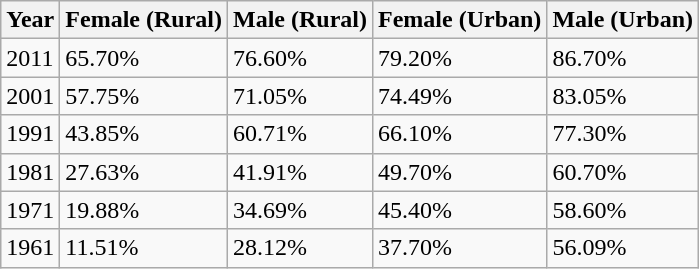<table class="wikitable sortable">
<tr>
<th>Year</th>
<th>Female (Rural)</th>
<th>Male (Rural)</th>
<th>Female (Urban)</th>
<th>Male (Urban)</th>
</tr>
<tr>
<td>2011</td>
<td>65.70%</td>
<td>76.60%</td>
<td>79.20%</td>
<td>86.70%</td>
</tr>
<tr>
<td>2001</td>
<td>57.75%</td>
<td>71.05%</td>
<td>74.49%</td>
<td>83.05%</td>
</tr>
<tr>
<td>1991</td>
<td>43.85%</td>
<td>60.71%</td>
<td>66.10%</td>
<td>77.30%</td>
</tr>
<tr>
<td>1981</td>
<td>27.63%</td>
<td>41.91%</td>
<td>49.70%</td>
<td>60.70%</td>
</tr>
<tr>
<td>1971</td>
<td>19.88%</td>
<td>34.69%</td>
<td>45.40%</td>
<td>58.60%</td>
</tr>
<tr>
<td>1961</td>
<td>11.51%</td>
<td>28.12%</td>
<td>37.70%</td>
<td>56.09%</td>
</tr>
</table>
